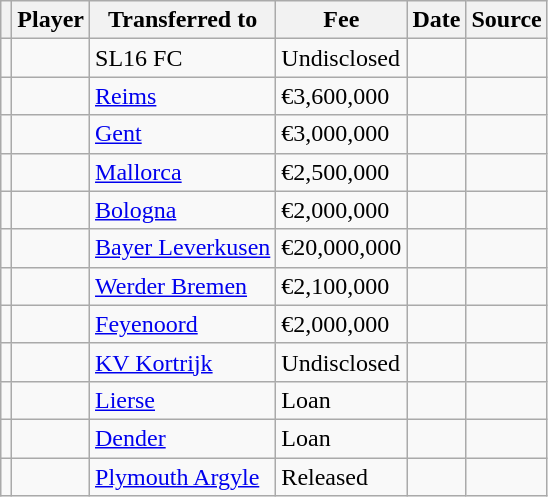<table class="wikitable plainrowheaders sortable">
<tr>
<th></th>
<th scope="col">Player</th>
<th>Transferred to</th>
<th style="width: 65px;">Fee</th>
<th scope="col">Date</th>
<th scope="col">Source</th>
</tr>
<tr>
<td align=center></td>
<td></td>
<td> SL16 FC</td>
<td>Undisclosed</td>
<td></td>
<td></td>
</tr>
<tr>
<td align="center"></td>
<td></td>
<td> <a href='#'>Reims</a></td>
<td>€3,600,000</td>
<td></td>
<td></td>
</tr>
<tr>
<td align=center></td>
<td></td>
<td> <a href='#'>Gent</a></td>
<td>€3,000,000</td>
<td></td>
<td></td>
</tr>
<tr>
<td align="center"></td>
<td></td>
<td> <a href='#'>Mallorca</a></td>
<td>€2,500,000</td>
<td></td>
<td></td>
</tr>
<tr>
<td align=center></td>
<td></td>
<td> <a href='#'>Bologna</a></td>
<td>€2,000,000</td>
<td></td>
<td></td>
</tr>
<tr>
<td align=center></td>
<td></td>
<td> <a href='#'>Bayer Leverkusen</a></td>
<td>€20,000,000</td>
<td></td>
<td></td>
</tr>
<tr>
<td align=center></td>
<td></td>
<td> <a href='#'>Werder Bremen</a></td>
<td>€2,100,000</td>
<td></td>
<td></td>
</tr>
<tr>
<td align=center></td>
<td></td>
<td> <a href='#'>Feyenoord</a></td>
<td>€2,000,000</td>
<td></td>
<td></td>
</tr>
<tr>
<td align=center></td>
<td></td>
<td> <a href='#'>KV Kortrijk</a></td>
<td>Undisclosed</td>
<td></td>
<td></td>
</tr>
<tr>
<td align=center></td>
<td></td>
<td> <a href='#'>Lierse</a></td>
<td>Loan</td>
<td></td>
<td></td>
</tr>
<tr>
<td align=center></td>
<td></td>
<td> <a href='#'>Dender</a></td>
<td>Loan</td>
<td></td>
<td></td>
</tr>
<tr>
<td align=center></td>
<td></td>
<td> <a href='#'>Plymouth Argyle</a></td>
<td>Released</td>
<td></td>
<td></td>
</tr>
</table>
